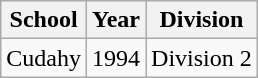<table class="wikitable">
<tr>
<th>School</th>
<th>Year</th>
<th>Division</th>
</tr>
<tr>
<td>Cudahy</td>
<td>1994</td>
<td>Division 2</td>
</tr>
</table>
